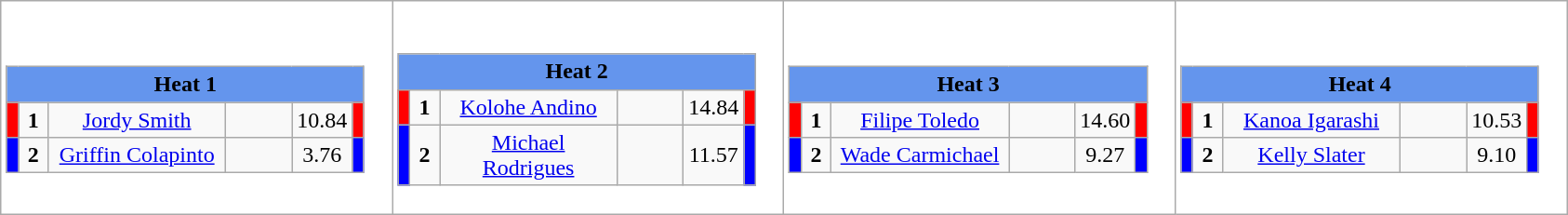<table class="wikitable" style="background:#fff;">
<tr>
<td><div><br><table class="wikitable">
<tr>
<td colspan="6"  style="text-align:center; background:#6495ed;"><strong>Heat 1</strong></td>
</tr>
<tr>
<td style="width:01px; background: #f00;"></td>
<td style="width:14px; text-align:center;"><strong>1</strong></td>
<td style="width:120px; text-align:center;"><a href='#'>Jordy Smith</a></td>
<td style="width:40px; text-align:center;"></td>
<td style="width:20px; text-align:center;">10.84</td>
<td style="width:01px; background: #f00;"></td>
</tr>
<tr>
<td style="width:01px; background: #00f;"></td>
<td style="width:14px; text-align:center;"><strong>2</strong></td>
<td style="width:120px; text-align:center;"><a href='#'>Griffin Colapinto</a></td>
<td style="width:40px; text-align:center;"></td>
<td style="width:20px; text-align:center;">3.76</td>
<td style="width:01px; background: #00f;"></td>
</tr>
</table>
</div></td>
<td><div><br><table class="wikitable">
<tr>
<td colspan="6"  style="text-align:center; background:#6495ed;"><strong>Heat 2</strong></td>
</tr>
<tr>
<td style="width:01px; background: #f00;"></td>
<td style="width:14px; text-align:center;"><strong>1</strong></td>
<td style="width:120px; text-align:center;"><a href='#'>Kolohe Andino</a></td>
<td style="width:40px; text-align:center;"></td>
<td style="width:20px; text-align:center;">14.84</td>
<td style="width:01px; background: #f00;"></td>
</tr>
<tr>
<td style="width:01px; background: #00f;"></td>
<td style="width:14px; text-align:center;"><strong>2</strong></td>
<td style="width:120px; text-align:center;"><a href='#'>Michael Rodrigues</a></td>
<td style="width:40px; text-align:center;"></td>
<td style="width:20px; text-align:center;">11.57</td>
<td style="width:01px; background: #00f;"></td>
</tr>
</table>
</div></td>
<td><div><br><table class="wikitable">
<tr>
<td colspan="6"  style="text-align:center; background:#6495ed;"><strong>Heat 3</strong></td>
</tr>
<tr>
<td style="width:01px; background: #f00;"></td>
<td style="width:14px; text-align:center;"><strong>1</strong></td>
<td style="width:120px; text-align:center;"><a href='#'>Filipe Toledo</a></td>
<td style="width:40px; text-align:center;"></td>
<td style="width:20px; text-align:center;">14.60</td>
<td style="width:01px; background: #f00;"></td>
</tr>
<tr>
<td style="width:01px; background: #00f;"></td>
<td style="width:14px; text-align:center;"><strong>2</strong></td>
<td style="width:120px; text-align:center;"><a href='#'>Wade Carmichael</a></td>
<td style="width:40px; text-align:center;"></td>
<td style="width:20px; text-align:center;">9.27</td>
<td style="width:01px; background: #00f;"></td>
</tr>
</table>
</div></td>
<td><div><br><table class="wikitable">
<tr>
<td colspan="6"  style="text-align:center; background:#6495ed;"><strong>Heat 4</strong></td>
</tr>
<tr>
<td style="width:01px; background: #f00;"></td>
<td style="width:14px; text-align:center;"><strong>1</strong></td>
<td style="width:120px; text-align:center;"><a href='#'>Kanoa Igarashi</a></td>
<td style="width:40px; text-align:center;"></td>
<td style="width:20px; text-align:center;">10.53</td>
<td style="width:01px; background: #f00;"></td>
</tr>
<tr>
<td style="width:01px; background: #00f;"></td>
<td style="width:14px; text-align:center;"><strong>2</strong></td>
<td style="width:120px; text-align:center;"><a href='#'>Kelly Slater</a></td>
<td style="width:40px; text-align:center;"></td>
<td style="width:20px; text-align:center;">9.10</td>
<td style="width:01px; background: #00f;"></td>
</tr>
</table>
</div></td>
</tr>
</table>
